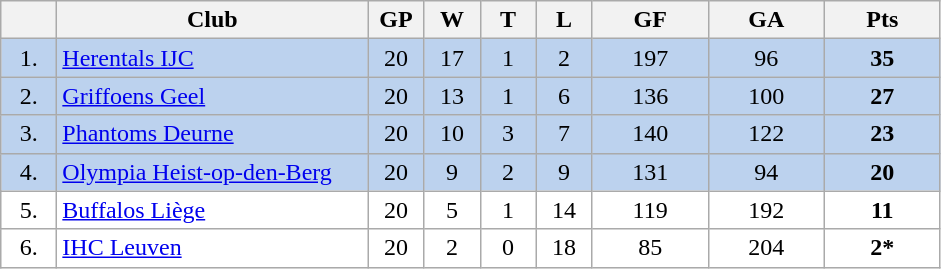<table class="wikitable">
<tr>
<th width="30"></th>
<th width="200">Club</th>
<th width="30">GP</th>
<th width="30">W</th>
<th width="30">T</th>
<th width="30">L</th>
<th width="70">GF</th>
<th width="70">GA</th>
<th width="70">Pts</th>
</tr>
<tr bgcolor="#BCD2EE" align="center">
<td>1.</td>
<td align="left"><a href='#'>Herentals IJC</a></td>
<td>20</td>
<td>17</td>
<td>1</td>
<td>2</td>
<td>197</td>
<td>96</td>
<td><strong>35</strong></td>
</tr>
<tr bgcolor="#BCD2EE" align="center">
<td>2.</td>
<td align="left"><a href='#'>Griffoens Geel</a></td>
<td>20</td>
<td>13</td>
<td>1</td>
<td>6</td>
<td>136</td>
<td>100</td>
<td><strong>27</strong></td>
</tr>
<tr bgcolor="#BCD2EE" align="center">
<td>3.</td>
<td align="left"><a href='#'>Phantoms Deurne</a></td>
<td>20</td>
<td>10</td>
<td>3</td>
<td>7</td>
<td>140</td>
<td>122</td>
<td><strong>23</strong></td>
</tr>
<tr bgcolor="#BCD2EE" align="center">
<td>4.</td>
<td align="left"><a href='#'>Olympia Heist-op-den-Berg</a></td>
<td>20</td>
<td>9</td>
<td>2</td>
<td>9</td>
<td>131</td>
<td>94</td>
<td><strong>20</strong></td>
</tr>
<tr bgcolor="#FFFFFF" align="center">
<td>5.</td>
<td align="left"><a href='#'>Buffalos Liège</a></td>
<td>20</td>
<td>5</td>
<td>1</td>
<td>14</td>
<td>119</td>
<td>192</td>
<td><strong>11</strong></td>
</tr>
<tr bgcolor="#FFFFFF" align="center">
<td>6.</td>
<td align="left"><a href='#'>IHC Leuven</a></td>
<td>20</td>
<td>2</td>
<td>0</td>
<td>18</td>
<td>85</td>
<td>204</td>
<td><strong>2*</strong></td>
</tr>
</table>
